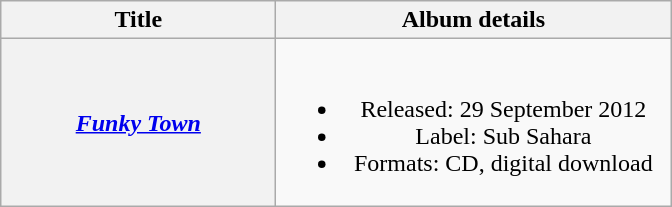<table class="wikitable plainrowheaders" style="text-align:center;">
<tr>
<th scope="col" style="width:11em;">Title</th>
<th scope="col" style="width:16em;">Album details</th>
</tr>
<tr>
<th scope="row"><em><a href='#'>Funky Town</a></em></th>
<td><br><ul><li>Released: 29 September 2012</li><li>Label: Sub Sahara</li><li>Formats: CD, digital download</li></ul></td>
</tr>
</table>
